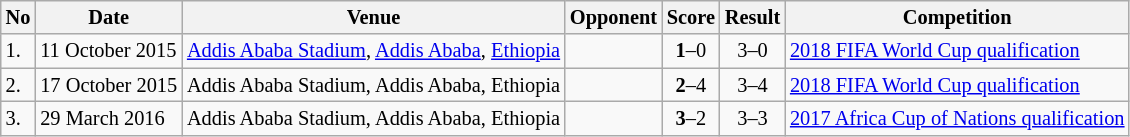<table class="wikitable" style="font-size:85%;">
<tr>
<th>No</th>
<th>Date</th>
<th>Venue</th>
<th>Opponent</th>
<th>Score</th>
<th>Result</th>
<th>Competition</th>
</tr>
<tr>
<td>1.</td>
<td>11 October 2015</td>
<td><a href='#'>Addis Ababa Stadium</a>, <a href='#'>Addis Ababa</a>, <a href='#'>Ethiopia</a></td>
<td></td>
<td align=center><strong>1</strong>–0</td>
<td align=center>3–0</td>
<td><a href='#'>2018 FIFA World Cup qualification</a></td>
</tr>
<tr>
<td>2.</td>
<td>17 October 2015</td>
<td>Addis Ababa Stadium, Addis Ababa, Ethiopia</td>
<td></td>
<td align=center><strong>2</strong>–4</td>
<td align=center>3–4</td>
<td><a href='#'>2018 FIFA World Cup qualification</a></td>
</tr>
<tr>
<td>3.</td>
<td>29 March 2016</td>
<td>Addis Ababa Stadium, Addis Ababa, Ethiopia</td>
<td></td>
<td align=center><strong>3</strong>–2</td>
<td align=center>3–3</td>
<td><a href='#'>2017 Africa Cup of Nations qualification</a></td>
</tr>
</table>
